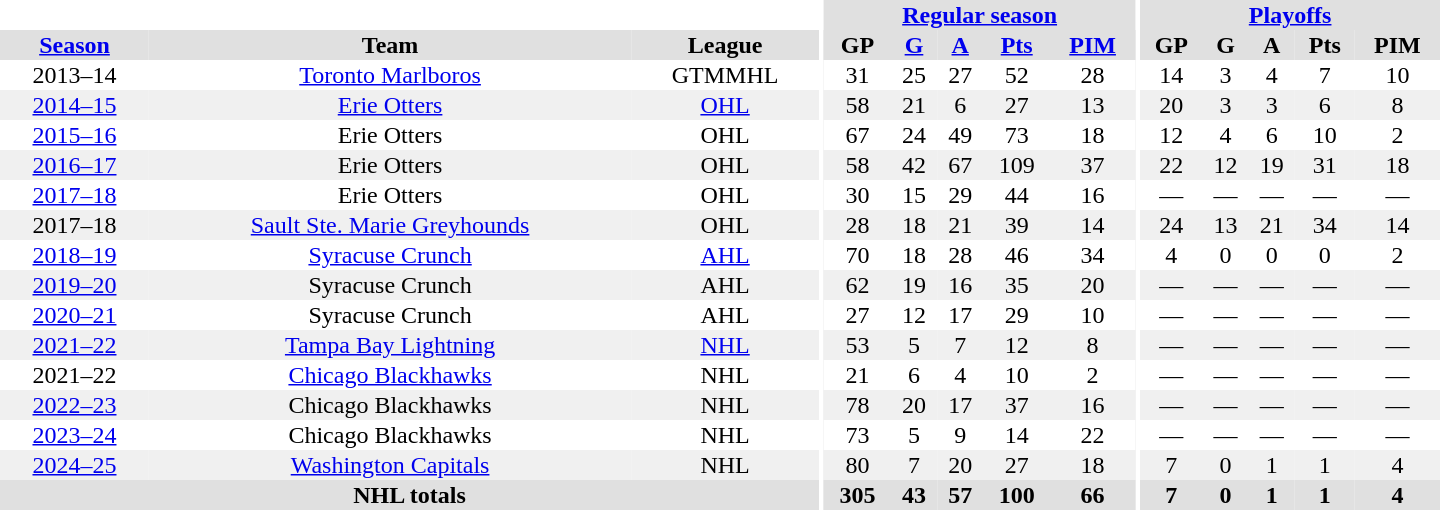<table border="0" cellpadding="1" cellspacing="0" style="text-align:center; width:60em">
<tr bgcolor="#e0e0e0">
<th colspan="3" bgcolor="#ffffff"></th>
<th rowspan="102" bgcolor="#ffffff"></th>
<th colspan="5"><a href='#'>Regular season</a></th>
<th rowspan="102" bgcolor="#ffffff"></th>
<th colspan="5"><a href='#'>Playoffs</a></th>
</tr>
<tr bgcolor="#e0e0e0">
<th><a href='#'>Season</a></th>
<th>Team</th>
<th>League</th>
<th>GP</th>
<th><a href='#'>G</a></th>
<th><a href='#'>A</a></th>
<th><a href='#'>Pts</a></th>
<th><a href='#'>PIM</a></th>
<th>GP</th>
<th>G</th>
<th>A</th>
<th>Pts</th>
<th>PIM</th>
</tr>
<tr>
<td>2013–14</td>
<td><a href='#'>Toronto Marlboros</a></td>
<td>GTMMHL</td>
<td>31</td>
<td>25</td>
<td>27</td>
<td>52</td>
<td>28</td>
<td>14</td>
<td>3</td>
<td>4</td>
<td>7</td>
<td>10</td>
</tr>
<tr bgcolor="#f0f0f0">
<td><a href='#'>2014–15</a></td>
<td><a href='#'>Erie Otters</a></td>
<td><a href='#'>OHL</a></td>
<td>58</td>
<td>21</td>
<td>6</td>
<td>27</td>
<td>13</td>
<td>20</td>
<td>3</td>
<td>3</td>
<td>6</td>
<td>8</td>
</tr>
<tr>
<td><a href='#'>2015–16</a></td>
<td>Erie Otters</td>
<td>OHL</td>
<td>67</td>
<td>24</td>
<td>49</td>
<td>73</td>
<td>18</td>
<td>12</td>
<td>4</td>
<td>6</td>
<td>10</td>
<td>2</td>
</tr>
<tr bgcolor="#f0f0f0">
<td><a href='#'>2016–17</a></td>
<td>Erie Otters</td>
<td>OHL</td>
<td>58</td>
<td>42</td>
<td>67</td>
<td>109</td>
<td>37</td>
<td>22</td>
<td>12</td>
<td>19</td>
<td>31</td>
<td>18</td>
</tr>
<tr>
<td><a href='#'>2017–18</a></td>
<td>Erie Otters</td>
<td>OHL</td>
<td>30</td>
<td>15</td>
<td>29</td>
<td>44</td>
<td>16</td>
<td>—</td>
<td>—</td>
<td>—</td>
<td>—</td>
<td>—</td>
</tr>
<tr bgcolor="#f0f0f0">
<td>2017–18</td>
<td><a href='#'>Sault Ste. Marie Greyhounds</a></td>
<td>OHL</td>
<td>28</td>
<td>18</td>
<td>21</td>
<td>39</td>
<td>14</td>
<td>24</td>
<td>13</td>
<td>21</td>
<td>34</td>
<td>14</td>
</tr>
<tr>
<td><a href='#'>2018–19</a></td>
<td><a href='#'>Syracuse Crunch</a></td>
<td><a href='#'>AHL</a></td>
<td>70</td>
<td>18</td>
<td>28</td>
<td>46</td>
<td>34</td>
<td>4</td>
<td>0</td>
<td>0</td>
<td>0</td>
<td>2</td>
</tr>
<tr bgcolor="#f0f0f0">
<td><a href='#'>2019–20</a></td>
<td>Syracuse Crunch</td>
<td>AHL</td>
<td>62</td>
<td>19</td>
<td>16</td>
<td>35</td>
<td>20</td>
<td>—</td>
<td>—</td>
<td>—</td>
<td>—</td>
<td>—</td>
</tr>
<tr>
<td><a href='#'>2020–21</a></td>
<td>Syracuse Crunch</td>
<td>AHL</td>
<td>27</td>
<td>12</td>
<td>17</td>
<td>29</td>
<td>10</td>
<td>—</td>
<td>—</td>
<td>—</td>
<td>—</td>
<td>—</td>
</tr>
<tr bgcolor="#f0f0f0">
<td><a href='#'>2021–22</a></td>
<td><a href='#'>Tampa Bay Lightning</a></td>
<td><a href='#'>NHL</a></td>
<td>53</td>
<td>5</td>
<td>7</td>
<td>12</td>
<td>8</td>
<td>—</td>
<td>—</td>
<td>—</td>
<td>—</td>
<td>—</td>
</tr>
<tr>
<td>2021–22</td>
<td><a href='#'>Chicago Blackhawks</a></td>
<td>NHL</td>
<td>21</td>
<td>6</td>
<td>4</td>
<td>10</td>
<td>2</td>
<td>—</td>
<td>—</td>
<td>—</td>
<td>—</td>
<td>—</td>
</tr>
<tr bgcolor="#f0f0f0">
<td><a href='#'>2022–23</a></td>
<td>Chicago Blackhawks</td>
<td>NHL</td>
<td>78</td>
<td>20</td>
<td>17</td>
<td>37</td>
<td>16</td>
<td>—</td>
<td>—</td>
<td>—</td>
<td>—</td>
<td>—</td>
</tr>
<tr>
<td><a href='#'>2023–24</a></td>
<td>Chicago Blackhawks</td>
<td>NHL</td>
<td>73</td>
<td>5</td>
<td>9</td>
<td>14</td>
<td>22</td>
<td>—</td>
<td>—</td>
<td>—</td>
<td>—</td>
<td>—</td>
</tr>
<tr bgcolor="#f0f0f0">
<td><a href='#'>2024–25</a></td>
<td><a href='#'>Washington Capitals</a></td>
<td>NHL</td>
<td>80</td>
<td>7</td>
<td>20</td>
<td>27</td>
<td>18</td>
<td>7</td>
<td>0</td>
<td>1</td>
<td>1</td>
<td>4</td>
</tr>
<tr bgcolor="#e0e0e0">
<th colspan="3">NHL totals</th>
<th>305</th>
<th>43</th>
<th>57</th>
<th>100</th>
<th>66</th>
<th>7</th>
<th>0</th>
<th>1</th>
<th>1</th>
<th>4</th>
</tr>
</table>
